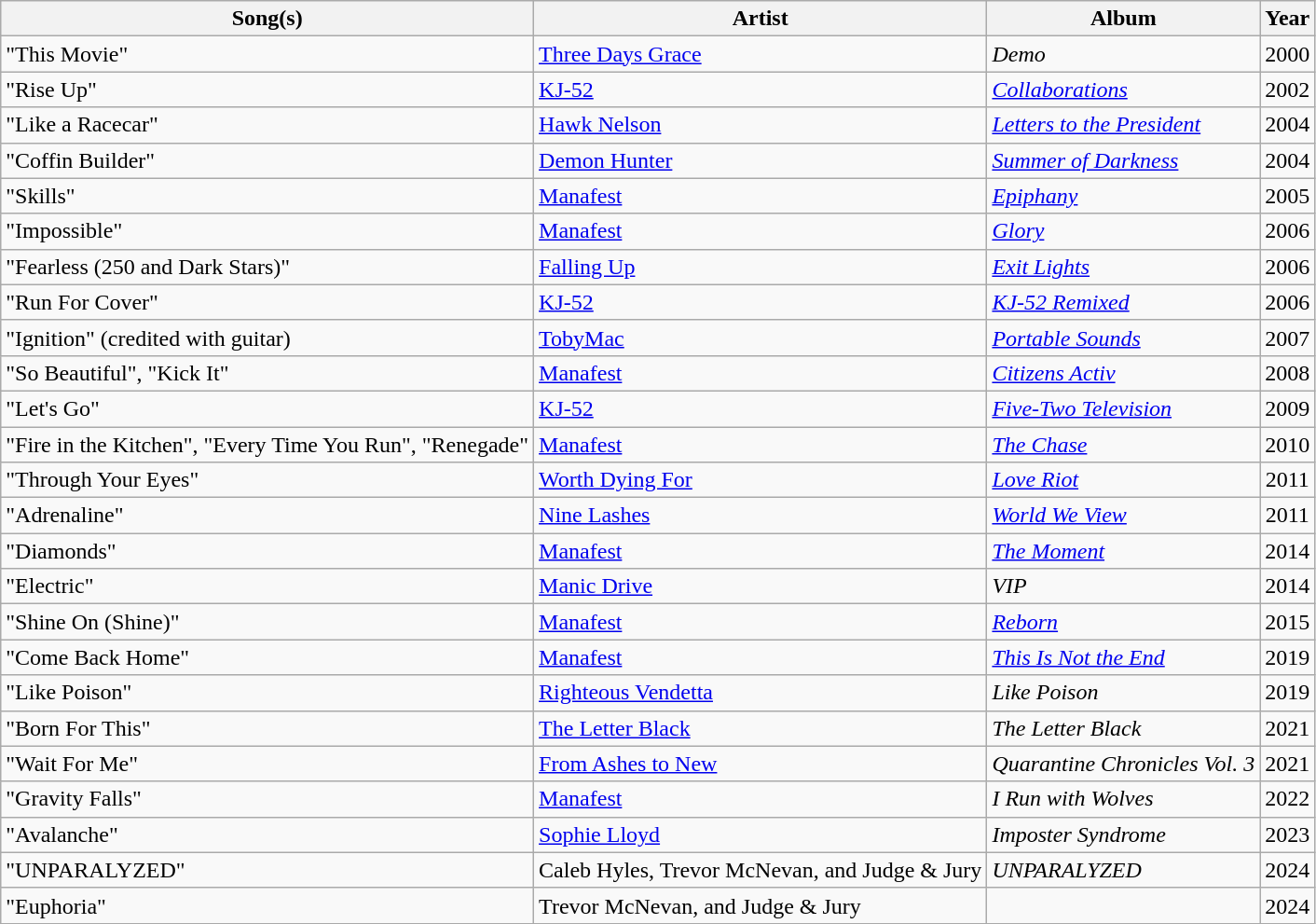<table class="wikitable">
<tr>
<th align="left">Song(s)</th>
<th align="left">Artist</th>
<th align="left">Album</th>
<th align="left">Year</th>
</tr>
<tr>
<td>"This Movie"</td>
<td><a href='#'>Three Days Grace</a></td>
<td><em>Demo</em></td>
<td style="text-align:center;">2000</td>
</tr>
<tr>
<td>"Rise Up"</td>
<td><a href='#'>KJ-52</a></td>
<td><em><a href='#'>Collaborations</a></em></td>
<td style="text-align:center;">2002</td>
</tr>
<tr>
<td>"Like a Racecar"</td>
<td><a href='#'>Hawk Nelson</a></td>
<td><em><a href='#'>Letters to the President</a></em></td>
<td style="text-align:center;">2004</td>
</tr>
<tr>
<td>"Coffin Builder"</td>
<td><a href='#'>Demon Hunter</a></td>
<td><em><a href='#'>Summer of Darkness</a></em></td>
<td style="text-align:center;">2004</td>
</tr>
<tr>
<td>"Skills"</td>
<td><a href='#'>Manafest</a></td>
<td><em><a href='#'>Epiphany</a></em></td>
<td style="text-align:center;">2005</td>
</tr>
<tr>
<td>"Impossible"</td>
<td><a href='#'>Manafest</a></td>
<td><em><a href='#'>Glory</a></em></td>
<td style="text-align:center;">2006</td>
</tr>
<tr>
<td>"Fearless (250 and Dark Stars)"</td>
<td><a href='#'>Falling Up</a></td>
<td><em><a href='#'>Exit Lights</a></em></td>
<td style="text-align:center;">2006</td>
</tr>
<tr>
<td>"Run For Cover"</td>
<td><a href='#'>KJ-52</a></td>
<td><em><a href='#'>KJ-52 Remixed</a></em></td>
<td style="text-align:center;">2006</td>
</tr>
<tr>
<td>"Ignition" (credited with guitar)</td>
<td><a href='#'>TobyMac</a></td>
<td><em><a href='#'>Portable Sounds</a></em></td>
<td style="text-align:center;">2007</td>
</tr>
<tr>
<td>"So Beautiful", "Kick It"</td>
<td><a href='#'>Manafest</a></td>
<td><em><a href='#'>Citizens Activ</a></em></td>
<td style="text-align:center;">2008</td>
</tr>
<tr>
<td>"Let's Go"</td>
<td><a href='#'>KJ-52</a></td>
<td><em><a href='#'>Five-Two Television</a></em></td>
<td style="text-align:center;">2009</td>
</tr>
<tr>
<td>"Fire in the Kitchen", "Every Time You Run", "Renegade"</td>
<td><a href='#'>Manafest</a></td>
<td><em><a href='#'>The Chase</a></em></td>
<td style="text-align:center;">2010</td>
</tr>
<tr>
<td>"Through Your Eyes"</td>
<td><a href='#'>Worth Dying For</a></td>
<td><em><a href='#'>Love Riot</a></em></td>
<td style="text-align:center;">2011</td>
</tr>
<tr>
<td>"Adrenaline"</td>
<td><a href='#'>Nine Lashes</a></td>
<td><em><a href='#'>World We View</a></em></td>
<td style="text-align:center;">2011</td>
</tr>
<tr>
<td>"Diamonds"</td>
<td><a href='#'>Manafest</a></td>
<td><em><a href='#'>The Moment</a></em></td>
<td style="text-align:center;">2014</td>
</tr>
<tr>
<td>"Electric"</td>
<td><a href='#'>Manic Drive</a></td>
<td><em>VIP</em></td>
<td style="text-align:center;">2014</td>
</tr>
<tr>
<td>"Shine On (Shine)"</td>
<td><a href='#'>Manafest</a></td>
<td><em><a href='#'>Reborn</a></em></td>
<td style="text-align:center;">2015</td>
</tr>
<tr>
<td>"Come Back Home"</td>
<td><a href='#'>Manafest</a></td>
<td><em><a href='#'>This Is Not the End</a></em></td>
<td style="text-align:center;">2019</td>
</tr>
<tr>
<td>"Like Poison"</td>
<td><a href='#'>Righteous Vendetta</a></td>
<td><em>Like Poison</em></td>
<td style="text-align:center;">2019</td>
</tr>
<tr>
<td>"Born For This"</td>
<td><a href='#'>The Letter Black</a></td>
<td><em>The Letter Black</em></td>
<td>2021</td>
</tr>
<tr>
<td>"Wait For Me"</td>
<td><a href='#'>From Ashes to New</a></td>
<td><em>Quarantine Chronicles Vol. 3</em></td>
<td>2021</td>
</tr>
<tr>
<td>"Gravity Falls"</td>
<td><a href='#'>Manafest</a></td>
<td><em>I Run with Wolves</em></td>
<td style="text-align:center;">2022</td>
</tr>
<tr>
<td>"Avalanche"</td>
<td><a href='#'>Sophie Lloyd</a></td>
<td><em>Imposter Syndrome</em></td>
<td style="text-align:center;">2023</td>
</tr>
<tr>
<td>"UNPARALYZED"</td>
<td>Caleb Hyles, Trevor McNevan, and Judge & Jury</td>
<td><em>UNPARALYZED</em></td>
<td>2024</td>
</tr>
<tr>
<td>"Euphoria"</td>
<td>Trevor McNevan, and Judge & Jury</td>
<td></td>
<td>2024</td>
</tr>
</table>
